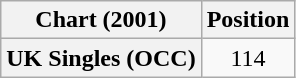<table class="wikitable plainrowheaders" style="text-align:center">
<tr>
<th scope="col">Chart (2001)</th>
<th scope="col">Position</th>
</tr>
<tr>
<th scope="row">UK Singles (OCC)</th>
<td align="center">114</td>
</tr>
</table>
